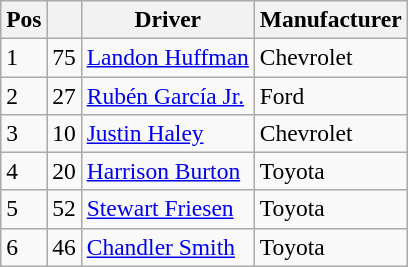<table class="wikitable" style="font-size:98%">
<tr>
<th>Pos</th>
<th></th>
<th>Driver</th>
<th>Manufacturer</th>
</tr>
<tr>
<td>1</td>
<td>75</td>
<td><a href='#'>Landon Huffman</a></td>
<td>Chevrolet</td>
</tr>
<tr>
<td>2</td>
<td>27</td>
<td><a href='#'>Rubén García Jr.</a></td>
<td>Ford</td>
</tr>
<tr>
<td>3</td>
<td>10</td>
<td><a href='#'>Justin Haley</a></td>
<td>Chevrolet</td>
</tr>
<tr>
<td>4</td>
<td>20</td>
<td><a href='#'>Harrison Burton</a></td>
<td>Toyota</td>
</tr>
<tr>
<td>5</td>
<td>52</td>
<td><a href='#'>Stewart Friesen</a></td>
<td>Toyota</td>
</tr>
<tr>
<td>6</td>
<td>46</td>
<td><a href='#'>Chandler Smith</a></td>
<td>Toyota</td>
</tr>
</table>
